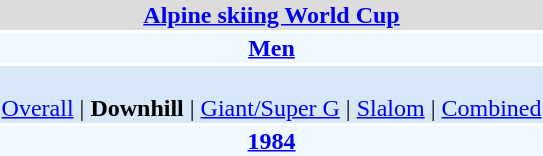<table align="right" class="toccolours" style="margin: 0 0 1em 1em;">
<tr>
<td colspan="2" align=center bgcolor=Gainsboro><strong><a href='#'>Alpine skiing World Cup</a></strong></td>
</tr>
<tr>
<td colspan="2" align=center bgcolor=AliceBlue><strong><a href='#'>Men</a></strong></td>
</tr>
<tr>
<td colspan="2" align=center bgcolor=D6E8F8><br><a href='#'>Overall</a> | 
<strong>Downhill</strong> | 
<a href='#'>Giant/Super G</a> | 
<a href='#'>Slalom</a> | 
<a href='#'>Combined</a></td>
</tr>
<tr>
<td colspan="2" align=center bgcolor=AliceBlue><strong><a href='#'>1984</a></strong></td>
</tr>
</table>
